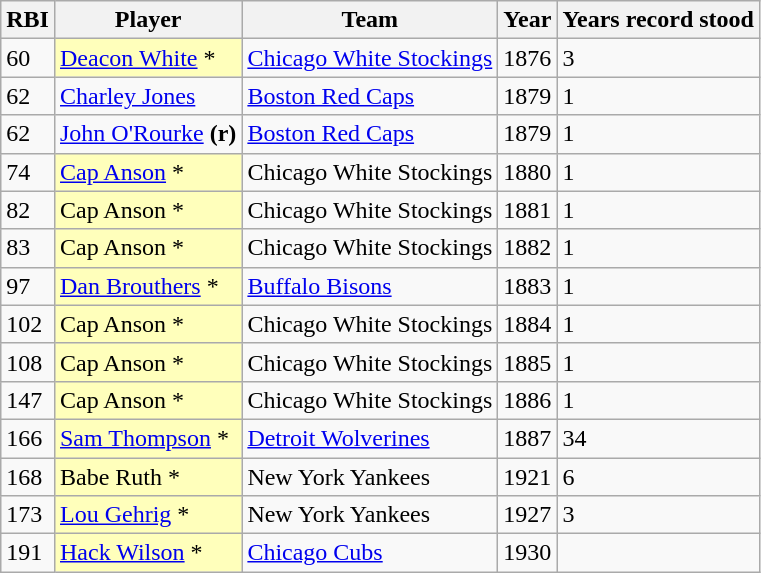<table class="wikitable">
<tr>
<th>RBI</th>
<th>Player</th>
<th>Team</th>
<th>Year</th>
<th>Years record stood</th>
</tr>
<tr>
<td>60</td>
<td style="background-color:#ffffbb"><a href='#'>Deacon White</a> *</td>
<td><a href='#'>Chicago White Stockings</a></td>
<td>1876</td>
<td>3</td>
</tr>
<tr>
<td>62</td>
<td><a href='#'>Charley Jones</a></td>
<td><a href='#'>Boston Red Caps</a></td>
<td>1879</td>
<td>1</td>
</tr>
<tr>
<td>62</td>
<td><a href='#'>John O'Rourke</a> <strong>(r)</strong></td>
<td><a href='#'>Boston Red Caps</a></td>
<td>1879</td>
<td>1</td>
</tr>
<tr>
<td>74</td>
<td style="background-color:#ffffbb"><a href='#'>Cap Anson</a> *</td>
<td>Chicago White Stockings</td>
<td>1880</td>
<td>1</td>
</tr>
<tr>
<td>82</td>
<td style="background-color:#ffffbb">Cap Anson *</td>
<td>Chicago White Stockings</td>
<td>1881</td>
<td>1</td>
</tr>
<tr>
<td>83</td>
<td style="background-color:#ffffbb">Cap Anson *</td>
<td>Chicago White Stockings</td>
<td>1882</td>
<td>1</td>
</tr>
<tr>
<td>97</td>
<td style="background-color:#ffffbb"><a href='#'>Dan Brouthers</a> *</td>
<td><a href='#'>Buffalo Bisons</a></td>
<td>1883</td>
<td>1</td>
</tr>
<tr>
<td>102</td>
<td style="background-color:#ffffbb">Cap Anson *</td>
<td>Chicago White Stockings</td>
<td>1884</td>
<td>1</td>
</tr>
<tr>
<td>108</td>
<td style="background-color:#ffffbb">Cap Anson *</td>
<td>Chicago White Stockings</td>
<td>1885</td>
<td>1</td>
</tr>
<tr>
<td>147</td>
<td style="background-color:#ffffbb">Cap Anson *</td>
<td>Chicago White Stockings</td>
<td>1886</td>
<td>1</td>
</tr>
<tr>
<td>166</td>
<td style="background-color:#ffffbb"><a href='#'>Sam Thompson</a> *</td>
<td><a href='#'>Detroit Wolverines</a></td>
<td>1887</td>
<td>34</td>
</tr>
<tr>
<td>168</td>
<td style="background-color:#ffffbb">Babe Ruth *</td>
<td>New York Yankees</td>
<td>1921</td>
<td>6</td>
</tr>
<tr>
<td>173</td>
<td style="background-color:#ffffbb"><a href='#'>Lou Gehrig</a> *</td>
<td>New York Yankees</td>
<td>1927</td>
<td>3</td>
</tr>
<tr>
<td>191</td>
<td style="background-color:#ffffbb"><a href='#'>Hack Wilson</a> *</td>
<td><a href='#'>Chicago Cubs</a></td>
<td>1930</td>
<td><strong></strong></td>
</tr>
</table>
